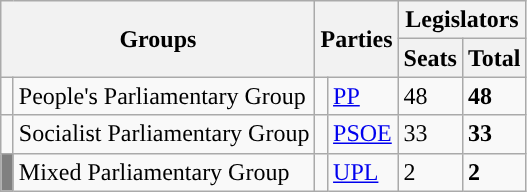<table class="wikitable" style="text-align:left;">
<tr>
<th rowspan="2" colspan="2">Groups</th>
<th rowspan="2" colspan="2">Parties</th>
<th colspan="2">Legislators</th>
</tr>
<tr>
<th>Seats</th>
<th>Total</th>
</tr>
<tr>
<td width="1" style="color:inherit;background:"></td>
<td>People's Parliamentary Group</td>
<td width="1" style="color:inherit;background:"></td>
<td><a href='#'>PP</a></td>
<td>48</td>
<td><strong>48</strong></td>
</tr>
<tr>
<td style="color:inherit;background:"></td>
<td>Socialist Parliamentary Group</td>
<td style="color:inherit;background:"></td>
<td><a href='#'>PSOE</a></td>
<td>33</td>
<td><strong>33</strong></td>
</tr>
<tr>
<td bgcolor="gray"></td>
<td>Mixed Parliamentary Group</td>
<td style="color:inherit;background:"></td>
<td align="left"><a href='#'>UPL</a></td>
<td>2</td>
<td><strong>2</strong></td>
</tr>
</table>
